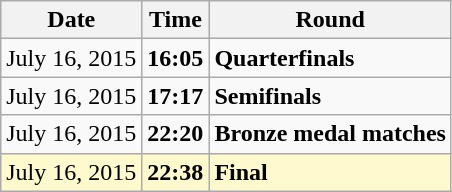<table class="wikitable">
<tr>
<th>Date</th>
<th>Time</th>
<th>Round</th>
</tr>
<tr>
<td>July 16, 2015</td>
<td><strong>16:05</strong></td>
<td><strong>Quarterfinals</strong></td>
</tr>
<tr>
<td>July 16, 2015</td>
<td><strong>17:17</strong></td>
<td><strong>Semifinals</strong></td>
</tr>
<tr>
<td>July 16, 2015</td>
<td><strong>22:20</strong></td>
<td><strong>Bronze medal matches</strong></td>
</tr>
<tr style=background:lemonchiffon>
<td>July 16, 2015</td>
<td><strong>22:38</strong></td>
<td><strong>Final</strong></td>
</tr>
</table>
